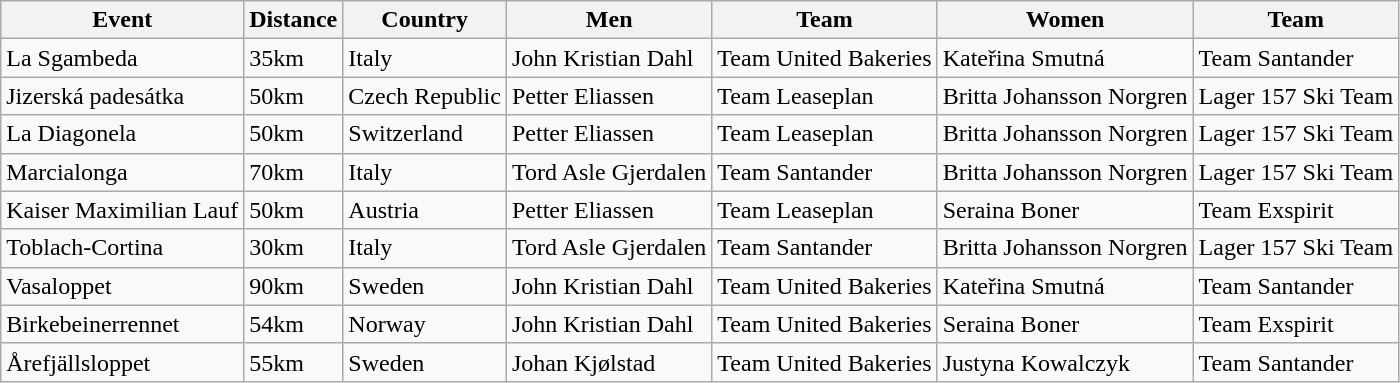<table class="wikitable">
<tr>
<th>Event</th>
<th>Distance</th>
<th>Country</th>
<th>Men</th>
<th>Team</th>
<th>Women</th>
<th>Team</th>
</tr>
<tr>
<td>La Sgambeda</td>
<td>35km</td>
<td> Italy</td>
<td> John Kristian Dahl</td>
<td>Team United Bakeries</td>
<td> Kateřina Smutná</td>
<td>Team Santander</td>
</tr>
<tr>
<td>Jizerská padesátka</td>
<td>50km</td>
<td> Czech Republic</td>
<td> Petter Eliassen</td>
<td>Team Leaseplan</td>
<td> Britta Johansson Norgren</td>
<td>Lager 157 Ski Team</td>
</tr>
<tr>
<td>La Diagonela</td>
<td>50km</td>
<td> Switzerland</td>
<td> Petter Eliassen</td>
<td>Team Leaseplan</td>
<td> Britta Johansson Norgren</td>
<td>Lager 157 Ski Team</td>
</tr>
<tr>
<td>Marcialonga</td>
<td>70km</td>
<td> Italy</td>
<td> Tord Asle Gjerdalen</td>
<td>Team Santander</td>
<td> Britta Johansson Norgren</td>
<td>Lager 157 Ski Team</td>
</tr>
<tr>
<td>Kaiser Maximilian Lauf</td>
<td>50km</td>
<td> Austria</td>
<td> Petter Eliassen</td>
<td>Team Leaseplan</td>
<td> Seraina Boner</td>
<td>Team Exspirit</td>
</tr>
<tr>
<td>Toblach-Cortina</td>
<td>30km</td>
<td> Italy</td>
<td> Tord Asle Gjerdalen</td>
<td>Team Santander</td>
<td> Britta Johansson Norgren</td>
<td>Lager 157 Ski Team</td>
</tr>
<tr>
<td>Vasaloppet</td>
<td>90km</td>
<td> Sweden</td>
<td> John Kristian Dahl</td>
<td>Team United Bakeries</td>
<td> Kateřina Smutná</td>
<td>Team Santander</td>
</tr>
<tr>
<td>Birkebeinerrennet</td>
<td>54km</td>
<td> Norway</td>
<td> John Kristian Dahl</td>
<td>Team United Bakeries</td>
<td> Seraina Boner</td>
<td>Team Exspirit</td>
</tr>
<tr>
<td>Årefjällsloppet</td>
<td>55km</td>
<td> Sweden</td>
<td> Johan Kjølstad</td>
<td>Team United Bakeries</td>
<td> Justyna Kowalczyk</td>
<td>Team Santander</td>
</tr>
</table>
